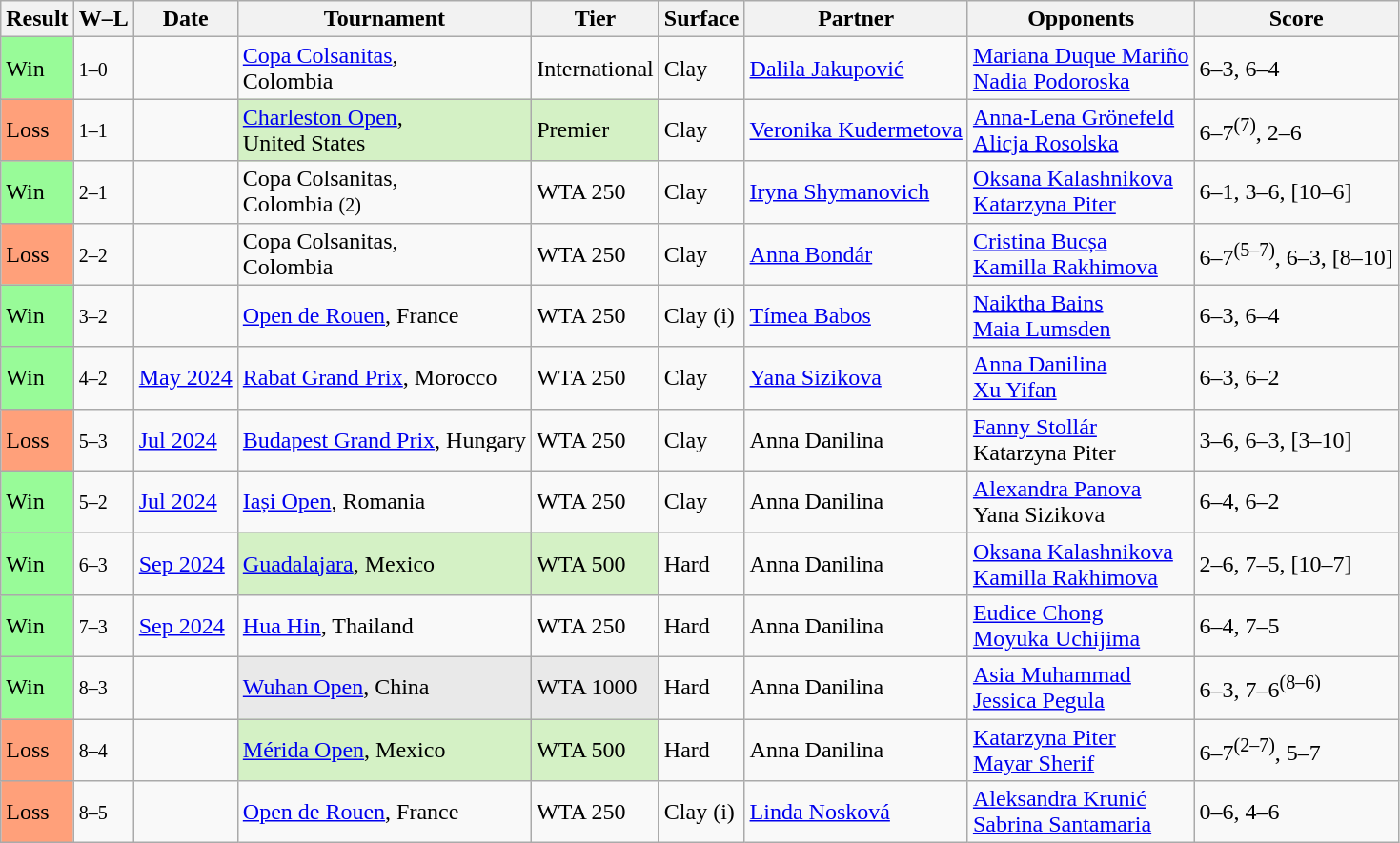<table class="sortable wikitable">
<tr>
<th>Result</th>
<th class="unsortable">W–L</th>
<th>Date</th>
<th>Tournament</th>
<th>Tier</th>
<th>Surface</th>
<th>Partner</th>
<th>Opponents</th>
<th class="unsortable">Score</th>
</tr>
<tr>
<td bgcolor=98fb98>Win</td>
<td><small>1–0</small></td>
<td><a href='#'></a></td>
<td><a href='#'>Copa Colsanitas</a>, <br>Colombia</td>
<td>International</td>
<td>Clay</td>
<td> <a href='#'>Dalila Jakupović</a></td>
<td> <a href='#'>Mariana Duque Mariño</a> <br>  <a href='#'>Nadia Podoroska</a></td>
<td>6–3, 6–4</td>
</tr>
<tr>
<td bgcolor=ffa07a>Loss</td>
<td><small>1–1</small></td>
<td><a href='#'></a></td>
<td bgcolor=#d4f1c5><a href='#'>Charleston Open</a>, <br>United States</td>
<td bgcolor=#d4f1c5>Premier</td>
<td>Clay</td>
<td> <a href='#'>Veronika Kudermetova</a></td>
<td> <a href='#'>Anna-Lena Grönefeld</a> <br>  <a href='#'>Alicja Rosolska</a></td>
<td>6–7<sup>(7)</sup>, 2–6</td>
</tr>
<tr>
<td bgcolor=98FB98>Win</td>
<td><small>2–1</small></td>
<td><a href='#'></a></td>
<td>Copa Colsanitas, <br>Colombia <small>(2)</small></td>
<td>WTA 250</td>
<td>Clay</td>
<td> <a href='#'>Iryna Shymanovich</a></td>
<td> <a href='#'>Oksana Kalashnikova</a> <br>  <a href='#'>Katarzyna Piter</a></td>
<td>6–1, 3–6, [10–6]</td>
</tr>
<tr>
<td bgcolor=FFA07A>Loss</td>
<td><small>2–2</small></td>
<td><a href='#'></a></td>
<td>Copa Colsanitas, <br>Colombia</td>
<td>WTA 250</td>
<td>Clay</td>
<td> <a href='#'>Anna Bondár</a></td>
<td> <a href='#'>Cristina Bucșa</a> <br>  <a href='#'>Kamilla Rakhimova</a></td>
<td>6–7<sup>(5–7)</sup>, 6–3, [8–10]</td>
</tr>
<tr>
<td style="background:#98fb98;">Win</td>
<td><small>3–2</small></td>
<td><a href='#'></a></td>
<td><a href='#'>Open de Rouen</a>, France</td>
<td>WTA 250</td>
<td>Clay (i)</td>
<td> <a href='#'>Tímea Babos</a></td>
<td> <a href='#'>Naiktha Bains</a> <br>  <a href='#'>Maia Lumsden</a></td>
<td>6–3, 6–4</td>
</tr>
<tr>
<td style="background:#98fb98;">Win</td>
<td><small>4–2</small></td>
<td><a href='#'>May 2024</a></td>
<td><a href='#'>Rabat Grand Prix</a>, Morocco</td>
<td>WTA 250</td>
<td>Clay</td>
<td> <a href='#'>Yana Sizikova</a></td>
<td> <a href='#'>Anna Danilina</a> <br>  <a href='#'>Xu Yifan</a></td>
<td>6–3, 6–2</td>
</tr>
<tr>
<td bgcolor=FFA07A>Loss</td>
<td><small>5–3</small></td>
<td><a href='#'>Jul 2024</a></td>
<td><a href='#'>Budapest Grand Prix</a>, Hungary</td>
<td>WTA 250</td>
<td>Clay</td>
<td> Anna Danilina</td>
<td> <a href='#'>Fanny Stollár</a> <br>  Katarzyna Piter</td>
<td>3–6, 6–3, [3–10]</td>
</tr>
<tr>
<td bgcolor=98FB98>Win</td>
<td><small>5–2</small></td>
<td><a href='#'>Jul 2024</a></td>
<td><a href='#'>Iași Open</a>, Romania</td>
<td>WTA 250</td>
<td>Clay</td>
<td> Anna Danilina</td>
<td> <a href='#'>Alexandra Panova</a> <br>  Yana Sizikova</td>
<td>6–4, 6–2</td>
</tr>
<tr>
<td bgcolor=98FB98>Win</td>
<td><small>6–3</small></td>
<td><a href='#'>Sep 2024</a></td>
<td bgcolor=#d4f1c5><a href='#'>Guadalajara</a>, Mexico</td>
<td bgcolor=#d4f1c5>WTA 500</td>
<td>Hard</td>
<td> Anna Danilina</td>
<td> <a href='#'>Oksana Kalashnikova</a> <br>  <a href='#'>Kamilla Rakhimova</a></td>
<td>2–6, 7–5, [10–7]</td>
</tr>
<tr>
<td bgcolor=98FB98>Win</td>
<td><small>7–3</small></td>
<td><a href='#'>Sep 2024</a></td>
<td><a href='#'>Hua Hin</a>, Thailand</td>
<td>WTA 250</td>
<td>Hard</td>
<td> Anna Danilina</td>
<td> <a href='#'>Eudice Chong</a> <br>  <a href='#'>Moyuka Uchijima</a></td>
<td>6–4, 7–5</td>
</tr>
<tr>
<td bgcolor=98FB98>Win</td>
<td><small>8–3</small></td>
<td><a href='#'></a></td>
<td bgcolor=#e9e9e9><a href='#'>Wuhan Open</a>, China</td>
<td bgcolor=#e9e9e9>WTA 1000</td>
<td>Hard</td>
<td> Anna Danilina</td>
<td> <a href='#'>Asia Muhammad</a> <br>  <a href='#'>Jessica Pegula</a></td>
<td>6–3, 7–6<sup>(8–6)</sup></td>
</tr>
<tr>
<td bgcolor=FFA07A>Loss</td>
<td><small>8–4</small></td>
<td><a href='#'></a></td>
<td style="background:#d4f1c5"><a href='#'>Mérida Open</a>, Mexico</td>
<td style="background:#d4f1c5">WTA 500</td>
<td>Hard</td>
<td> Anna Danilina</td>
<td> <a href='#'>Katarzyna Piter</a> <br>  <a href='#'>Mayar Sherif</a></td>
<td>6–7<sup>(2–7)</sup>, 5–7</td>
</tr>
<tr>
<td bgcolor=FFA07A>Loss</td>
<td><small>8–5</small></td>
<td><a href='#'></a></td>
<td><a href='#'>Open de Rouen</a>, France</td>
<td>WTA 250</td>
<td>Clay (i)</td>
<td> <a href='#'>Linda Nosková</a></td>
<td> <a href='#'>Aleksandra Krunić</a> <br>  <a href='#'>Sabrina Santamaria</a></td>
<td>0–6, 4–6</td>
</tr>
</table>
